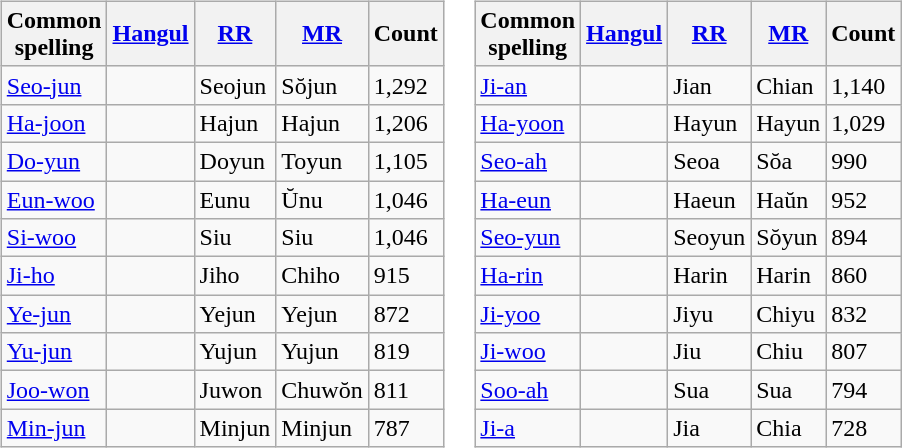<table>
<tr>
<td><br><table class="wikitable sortable">
<tr>
<th>Common<br>spelling</th>
<th><a href='#'>Hangul</a></th>
<th><a href='#'>RR</a></th>
<th><a href='#'>MR</a></th>
<th>Count</th>
</tr>
<tr>
<td><a href='#'>Seo-jun</a></td>
<td></td>
<td>Seojun</td>
<td>Sŏjun</td>
<td>1,292</td>
</tr>
<tr>
<td><a href='#'>Ha-joon</a></td>
<td></td>
<td>Hajun</td>
<td>Hajun</td>
<td>1,206</td>
</tr>
<tr>
<td><a href='#'>Do-yun</a></td>
<td></td>
<td>Doyun</td>
<td>Toyun</td>
<td>1,105</td>
</tr>
<tr>
<td><a href='#'>Eun-woo</a></td>
<td></td>
<td>Eunu</td>
<td>Ŭnu</td>
<td>1,046</td>
</tr>
<tr>
<td><a href='#'>Si-woo</a></td>
<td></td>
<td>Siu</td>
<td>Siu</td>
<td>1,046</td>
</tr>
<tr>
<td><a href='#'>Ji-ho</a></td>
<td></td>
<td>Jiho</td>
<td>Chiho</td>
<td>915</td>
</tr>
<tr>
<td><a href='#'>Ye-jun</a></td>
<td></td>
<td>Yejun</td>
<td>Yejun</td>
<td>872</td>
</tr>
<tr>
<td><a href='#'>Yu-jun</a></td>
<td></td>
<td>Yujun</td>
<td>Yujun</td>
<td>819</td>
</tr>
<tr>
<td><a href='#'>Joo-won</a></td>
<td></td>
<td>Juwon</td>
<td>Chuwŏn</td>
<td>811</td>
</tr>
<tr>
<td><a href='#'>Min-jun</a></td>
<td></td>
<td>Minjun</td>
<td>Minjun</td>
<td>787</td>
</tr>
</table>
</td>
<td><br><table class="wikitable sortable">
<tr>
<th>Common<br>spelling</th>
<th><a href='#'>Hangul</a></th>
<th><a href='#'>RR</a></th>
<th><a href='#'>MR</a></th>
<th>Count</th>
</tr>
<tr>
<td><a href='#'>Ji-an</a></td>
<td></td>
<td>Jian</td>
<td>Chian</td>
<td>1,140</td>
</tr>
<tr>
<td><a href='#'>Ha-yoon</a></td>
<td></td>
<td>Hayun</td>
<td>Hayun</td>
<td>1,029</td>
</tr>
<tr>
<td><a href='#'>Seo-ah</a></td>
<td></td>
<td>Seoa</td>
<td>Sŏa</td>
<td>990</td>
</tr>
<tr>
<td><a href='#'>Ha-eun</a></td>
<td></td>
<td>Haeun</td>
<td>Haŭn</td>
<td>952</td>
</tr>
<tr>
<td><a href='#'>Seo-yun</a></td>
<td></td>
<td>Seoyun</td>
<td>Sŏyun</td>
<td>894</td>
</tr>
<tr>
<td><a href='#'>Ha-rin</a></td>
<td></td>
<td>Harin</td>
<td>Harin</td>
<td>860</td>
</tr>
<tr>
<td><a href='#'>Ji-yoo</a></td>
<td></td>
<td>Jiyu</td>
<td>Chiyu</td>
<td>832</td>
</tr>
<tr>
<td><a href='#'>Ji-woo</a></td>
<td></td>
<td>Jiu</td>
<td>Chiu</td>
<td>807</td>
</tr>
<tr>
<td><a href='#'>Soo-ah</a></td>
<td></td>
<td>Sua</td>
<td>Sua</td>
<td>794</td>
</tr>
<tr>
<td><a href='#'>Ji-a</a></td>
<td></td>
<td>Jia</td>
<td>Chia</td>
<td>728</td>
</tr>
</table>
</td>
</tr>
</table>
